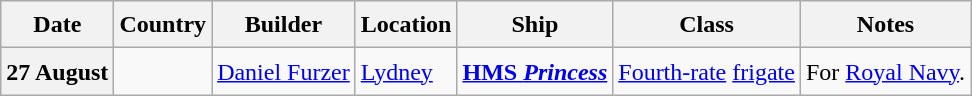<table class="wikitable sortable" style="font-size:1.00em; line-height:1.5em;">
<tr>
<th>Date</th>
<th>Country</th>
<th>Builder</th>
<th>Location</th>
<th>Ship</th>
<th>Class</th>
<th>Notes</th>
</tr>
<tr>
<th>27 August</th>
<td></td>
<td><a href='#'>Daniel Furzer</a></td>
<td><a href='#'>Lydney</a></td>
<td><strong><a href='#'>HMS <em>Princess</em></a></strong></td>
<td><a href='#'>Fourth-rate</a> <a href='#'>frigate</a></td>
<td>For <a href='#'>Royal Navy</a>.</td>
</tr>
</table>
